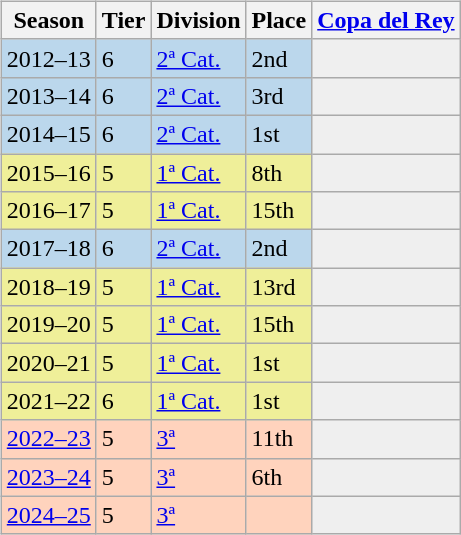<table>
<tr>
<td valign="top" width=0%><br><table class="wikitable">
<tr style="background:#f0f6fa;">
<th>Season</th>
<th>Tier</th>
<th>Division</th>
<th>Place</th>
<th><a href='#'>Copa del Rey</a></th>
</tr>
<tr>
<td style="background:#BBD7EC;">2012–13</td>
<td style="background:#BBD7EC;">6</td>
<td style="background:#BBD7EC;"><a href='#'>2ª Cat.</a></td>
<td style="background:#BBD7EC;">2nd</td>
<th style="background:#efefef;"></th>
</tr>
<tr>
<td style="background:#BBD7EC;">2013–14</td>
<td style="background:#BBD7EC;">6</td>
<td style="background:#BBD7EC;"><a href='#'>2ª Cat.</a></td>
<td style="background:#BBD7EC;">3rd</td>
<th style="background:#efefef;"></th>
</tr>
<tr>
<td style="background:#BBD7EC;">2014–15</td>
<td style="background:#BBD7EC;">6</td>
<td style="background:#BBD7EC;"><a href='#'>2ª Cat.</a></td>
<td style="background:#BBD7EC;">1st</td>
<th style="background:#efefef;"></th>
</tr>
<tr>
<td style="background:#EFEF99;">2015–16</td>
<td style="background:#EFEF99;">5</td>
<td style="background:#EFEF99;"><a href='#'>1ª Cat.</a></td>
<td style="background:#EFEF99;">8th</td>
<th style="background:#efefef;"></th>
</tr>
<tr>
<td style="background:#EFEF99;">2016–17</td>
<td style="background:#EFEF99;">5</td>
<td style="background:#EFEF99;"><a href='#'>1ª Cat.</a></td>
<td style="background:#EFEF99;">15th</td>
<th style="background:#efefef;"></th>
</tr>
<tr>
<td style="background:#BBD7EC;">2017–18</td>
<td style="background:#BBD7EC;">6</td>
<td style="background:#BBD7EC;"><a href='#'>2ª Cat.</a></td>
<td style="background:#BBD7EC;">2nd</td>
<th style="background:#efefef;"></th>
</tr>
<tr>
<td style="background:#EFEF99;">2018–19</td>
<td style="background:#EFEF99;">5</td>
<td style="background:#EFEF99;"><a href='#'>1ª Cat.</a></td>
<td style="background:#EFEF99;">13rd</td>
<th style="background:#efefef;"></th>
</tr>
<tr>
<td style="background:#EFEF99;">2019–20</td>
<td style="background:#EFEF99;">5</td>
<td style="background:#EFEF99;"><a href='#'>1ª Cat.</a></td>
<td style="background:#EFEF99;">15th</td>
<th style="background:#efefef;"></th>
</tr>
<tr>
<td style="background:#EFEF99;">2020–21</td>
<td style="background:#EFEF99;">5</td>
<td style="background:#EFEF99;"><a href='#'>1ª Cat.</a></td>
<td style="background:#EFEF99;">1st</td>
<th style="background:#efefef;"></th>
</tr>
<tr>
<td style="background:#EFEF99;">2021–22</td>
<td style="background:#EFEF99;">6</td>
<td style="background:#EFEF99;"><a href='#'>1ª Cat.</a></td>
<td style="background:#EFEF99;">1st</td>
<th style="background:#efefef;"></th>
</tr>
<tr>
<td style="background:#FFD3BD;"><a href='#'>2022–23</a></td>
<td style="background:#FFD3BD;">5</td>
<td style="background:#FFD3BD;"><a href='#'>3ª</a></td>
<td style="background:#FFD3BD;">11th</td>
<th style="background:#efefef;"></th>
</tr>
<tr>
<td style="background:#FFD3BD;"><a href='#'>2023–24</a></td>
<td style="background:#FFD3BD;">5</td>
<td style="background:#FFD3BD;"><a href='#'>3ª</a></td>
<td style="background:#FFD3BD;">6th</td>
<th style="background:#efefef;"></th>
</tr>
<tr>
<td style="background:#FFD3BD;"><a href='#'>2024–25</a></td>
<td style="background:#FFD3BD;">5</td>
<td style="background:#FFD3BD;"><a href='#'>3ª</a></td>
<td style="background:#FFD3BD;"></td>
<th style="background:#efefef;"></th>
</tr>
</table>
</td>
</tr>
</table>
